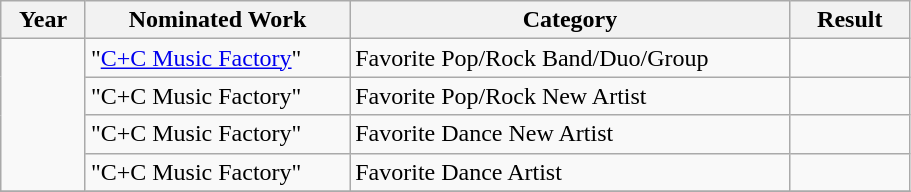<table class="wikitable" width="48%">
<tr>
<th width="3%">Year</th>
<th width="15%">Nominated Work</th>
<th width="25%">Category</th>
<th width="5%">Result</th>
</tr>
<tr>
<td rowspan="4"></td>
<td>"<a href='#'>C+C Music Factory</a>"</td>
<td>Favorite Pop/Rock Band/Duo/Group</td>
<td></td>
</tr>
<tr>
<td>"C+C Music Factory"</td>
<td>Favorite Pop/Rock New Artist</td>
<td></td>
</tr>
<tr>
<td>"C+C Music Factory"</td>
<td>Favorite Dance New Artist</td>
<td></td>
</tr>
<tr>
<td>"C+C Music Factory"</td>
<td>Favorite Dance Artist</td>
<td></td>
</tr>
<tr>
</tr>
</table>
